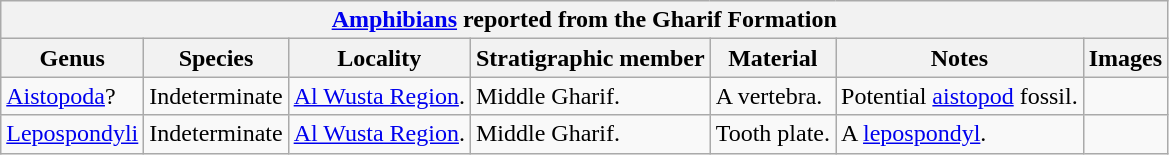<table class="wikitable" align="center">
<tr>
<th colspan="7" align="center"><strong><a href='#'>Amphibians</a> reported from the Gharif Formation</strong></th>
</tr>
<tr>
<th>Genus</th>
<th>Species</th>
<th>Locality</th>
<th><strong>Stratigraphic member</strong></th>
<th><strong>Material</strong></th>
<th>Notes</th>
<th>Images</th>
</tr>
<tr>
<td><a href='#'>Aistopoda</a>?</td>
<td>Indeterminate</td>
<td><a href='#'>Al Wusta Region</a>.</td>
<td>Middle Gharif.</td>
<td>A vertebra.</td>
<td>Potential <a href='#'>aistopod</a> fossil.</td>
<td></td>
</tr>
<tr>
<td><a href='#'>Lepospondyli</a></td>
<td>Indeterminate</td>
<td><a href='#'>Al Wusta Region</a>.</td>
<td>Middle Gharif.</td>
<td>Tooth plate.</td>
<td>A <a href='#'>lepospondyl</a>.</td>
<td></td>
</tr>
</table>
